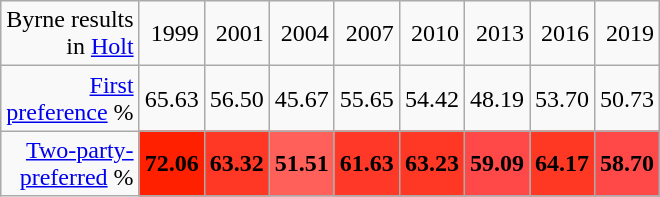<table class=wikitable>
<tr align=right>
<td>Byrne results<br>in <a href='#'>Holt</a></td>
<td>1999</td>
<td>2001</td>
<td>2004</td>
<td>2007</td>
<td>2010</td>
<td>2013</td>
<td>2016</td>
<td>2019</td>
</tr>
<tr align=right>
<td><a href='#'>First</a><br><a href='#'>preference</a> %</td>
<td>65.63</td>
<td>56.50</td>
<td>45.67</td>
<td>55.65</td>
<td>54.42</td>
<td>48.19</td>
<td>53.70</td>
<td>50.73</td>
</tr>
<tr align=right>
<td><a href='#'>Two-party-</a><br><a href='#'>preferred</a> %</td>
<td style="background:#ff2000;"><strong>72.06</strong></td>
<td style="background:#ff3825;"><strong>63.32</strong></td>
<td style="background:#ff6059;"><strong>51.51</strong></td>
<td style="background:#ff3827;"><strong>61.63</strong></td>
<td style="background:#ff3826;"><strong>63.23</strong></td>
<td style="background:#ff4848;"><strong>59.09</strong></td>
<td style="background:#ff3824;"><strong>64.17</strong></td>
<td style="background:#ff4848;"><strong>58.70</strong></td>
</tr>
</table>
